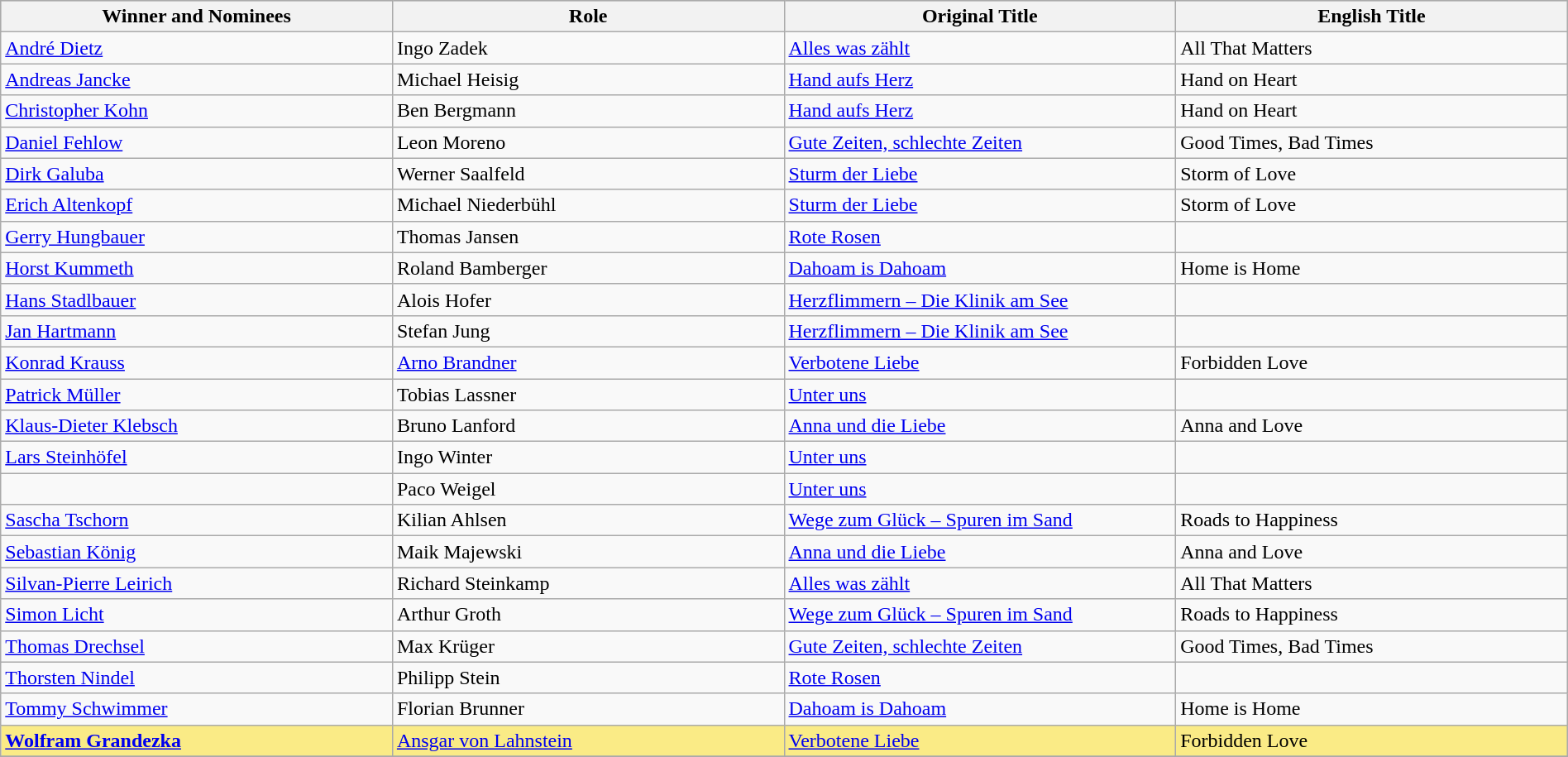<table class="wikitable" width="100%">
<tr bgcolor="#bebebe">
<th width="25%">Winner and Nominees</th>
<th width="25%">Role</th>
<th width="25%">Original Title</th>
<th width="25%">English Title</th>
</tr>
<tr>
<td><a href='#'>André Dietz</a></td>
<td>Ingo Zadek</td>
<td><a href='#'>Alles was zählt</a></td>
<td>All That Matters</td>
</tr>
<tr>
<td><a href='#'>Andreas Jancke</a></td>
<td>Michael Heisig</td>
<td><a href='#'>Hand aufs Herz</a></td>
<td>Hand on Heart</td>
</tr>
<tr>
<td><a href='#'>Christopher Kohn</a></td>
<td>Ben Bergmann</td>
<td><a href='#'>Hand aufs Herz</a></td>
<td>Hand on Heart</td>
</tr>
<tr>
<td><a href='#'>Daniel Fehlow</a></td>
<td>Leon Moreno</td>
<td><a href='#'>Gute Zeiten, schlechte Zeiten</a></td>
<td>Good Times, Bad Times</td>
</tr>
<tr>
<td><a href='#'>Dirk Galuba</a></td>
<td>Werner Saalfeld</td>
<td><a href='#'>Sturm der Liebe</a></td>
<td>Storm of Love</td>
</tr>
<tr>
<td><a href='#'>Erich Altenkopf</a></td>
<td>Michael Niederbühl</td>
<td><a href='#'>Sturm der Liebe</a></td>
<td>Storm of Love</td>
</tr>
<tr>
<td><a href='#'>Gerry Hungbauer</a></td>
<td>Thomas Jansen</td>
<td><a href='#'>Rote Rosen</a></td>
<td></td>
</tr>
<tr>
<td><a href='#'>Horst Kummeth</a></td>
<td>Roland Bamberger</td>
<td><a href='#'>Dahoam is Dahoam</a></td>
<td>Home is Home</td>
</tr>
<tr>
<td><a href='#'>Hans Stadlbauer</a></td>
<td>Alois Hofer</td>
<td><a href='#'>Herzflimmern – Die Klinik am See</a></td>
<td></td>
</tr>
<tr>
<td><a href='#'>Jan Hartmann</a></td>
<td>Stefan Jung</td>
<td><a href='#'>Herzflimmern – Die Klinik am See</a></td>
<td></td>
</tr>
<tr>
<td><a href='#'>Konrad Krauss</a></td>
<td><a href='#'>Arno Brandner</a></td>
<td><a href='#'>Verbotene Liebe</a></td>
<td>Forbidden Love</td>
</tr>
<tr>
<td><a href='#'>Patrick Müller</a></td>
<td>Tobias Lassner</td>
<td><a href='#'>Unter uns</a></td>
<td></td>
</tr>
<tr>
<td><a href='#'>Klaus-Dieter Klebsch</a></td>
<td>Bruno Lanford</td>
<td><a href='#'>Anna und die Liebe</a></td>
<td>Anna and Love</td>
</tr>
<tr>
<td><a href='#'>Lars Steinhöfel</a></td>
<td>Ingo Winter</td>
<td><a href='#'>Unter uns</a></td>
<td></td>
</tr>
<tr>
<td></td>
<td>Paco Weigel</td>
<td><a href='#'>Unter uns</a></td>
<td></td>
</tr>
<tr>
<td><a href='#'>Sascha Tschorn</a></td>
<td>Kilian Ahlsen</td>
<td><a href='#'>Wege zum Glück – Spuren im Sand</a></td>
<td>Roads to Happiness</td>
</tr>
<tr>
<td><a href='#'>Sebastian König</a></td>
<td>Maik Majewski</td>
<td><a href='#'>Anna und die Liebe</a></td>
<td>Anna and Love</td>
</tr>
<tr>
<td><a href='#'>Silvan-Pierre Leirich</a></td>
<td>Richard Steinkamp</td>
<td><a href='#'>Alles was zählt</a></td>
<td>All That Matters</td>
</tr>
<tr>
<td><a href='#'>Simon Licht</a></td>
<td>Arthur Groth</td>
<td><a href='#'>Wege zum Glück – Spuren im Sand</a></td>
<td>Roads to Happiness</td>
</tr>
<tr>
<td><a href='#'>Thomas Drechsel</a></td>
<td>Max Krüger</td>
<td><a href='#'>Gute Zeiten, schlechte Zeiten</a></td>
<td>Good Times, Bad Times</td>
</tr>
<tr>
<td><a href='#'>Thorsten Nindel</a></td>
<td>Philipp Stein</td>
<td><a href='#'>Rote Rosen</a></td>
<td></td>
</tr>
<tr>
<td><a href='#'>Tommy Schwimmer</a></td>
<td>Florian Brunner</td>
<td><a href='#'>Dahoam is Dahoam</a></td>
<td>Home is Home</td>
</tr>
<tr style="background:#FAEB86">
<td><strong> <a href='#'>Wolfram Grandezka</a></strong></td>
<td><a href='#'>Ansgar von Lahnstein</a></td>
<td><a href='#'>Verbotene Liebe</a></td>
<td>Forbidden Love</td>
</tr>
<tr>
</tr>
</table>
